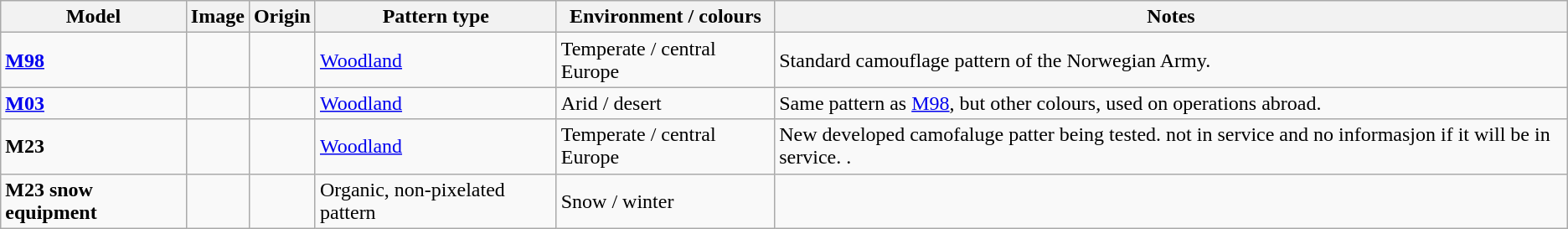<table class="wikitable">
<tr>
<th>Model</th>
<th>Image</th>
<th>Origin</th>
<th>Pattern type</th>
<th>Environment / colours</th>
<th>Notes</th>
</tr>
<tr>
<td><a href='#'><strong>M98</strong></a></td>
<td></td>
<td></td>
<td><a href='#'>Woodland</a></td>
<td>Temperate / central Europe</td>
<td>Standard camouflage pattern of the Norwegian Army.</td>
</tr>
<tr>
<td><a href='#'><strong>M03</strong></a></td>
<td></td>
<td></td>
<td><a href='#'>Woodland</a></td>
<td>Arid / desert</td>
<td>Same pattern as <a href='#'>M98</a>, but other colours, used on operations abroad.</td>
</tr>
<tr>
<td><strong>M23</strong></td>
<td></td>
<td></td>
<td><a href='#'>Woodland</a></td>
<td>Temperate / central Europe</td>
<td>New developed camofaluge patter being tested. not in service and no informasjon if it will be in service. .</td>
</tr>
<tr>
<td><strong>M23 snow equipment</strong></td>
<td></td>
<td></td>
<td>Organic, non-pixelated pattern</td>
<td>Snow / winter</td>
<td></td>
</tr>
</table>
